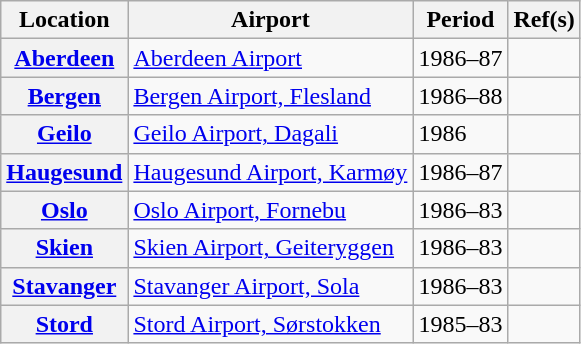<table class="wikitable plainrowheaders sortable">
<tr>
<th scope=col>Location</th>
<th scope=col>Airport</th>
<th scope=col>Period</th>
<th scope=col class=unsortable>Ref(s)</th>
</tr>
<tr>
<th scope=row><a href='#'>Aberdeen</a></th>
<td><a href='#'>Aberdeen Airport</a></td>
<td>1986–87</td>
<td align=center></td>
</tr>
<tr>
<th scope=row><a href='#'>Bergen</a></th>
<td><a href='#'>Bergen Airport, Flesland</a></td>
<td>1986–88</td>
<td align=center></td>
</tr>
<tr>
<th scope=row><a href='#'>Geilo</a></th>
<td><a href='#'>Geilo Airport, Dagali</a></td>
<td>1986</td>
<td align=center></td>
</tr>
<tr>
<th scope=row><a href='#'>Haugesund</a></th>
<td><a href='#'>Haugesund Airport, Karmøy</a></td>
<td>1986–87</td>
<td align=center></td>
</tr>
<tr>
<th scope=row><a href='#'>Oslo</a></th>
<td><a href='#'>Oslo Airport, Fornebu</a></td>
<td>1986–83</td>
<td align=center></td>
</tr>
<tr>
<th scope=row><a href='#'>Skien</a></th>
<td><a href='#'>Skien Airport, Geiteryggen</a></td>
<td>1986–83</td>
<td align=center></td>
</tr>
<tr>
<th scope=row><a href='#'>Stavanger</a></th>
<td><a href='#'>Stavanger Airport, Sola</a></td>
<td>1986–83</td>
<td align=center></td>
</tr>
<tr>
<th scope=row><a href='#'>Stord</a></th>
<td><a href='#'>Stord Airport, Sørstokken</a></td>
<td>1985–83</td>
<td align=center></td>
</tr>
</table>
